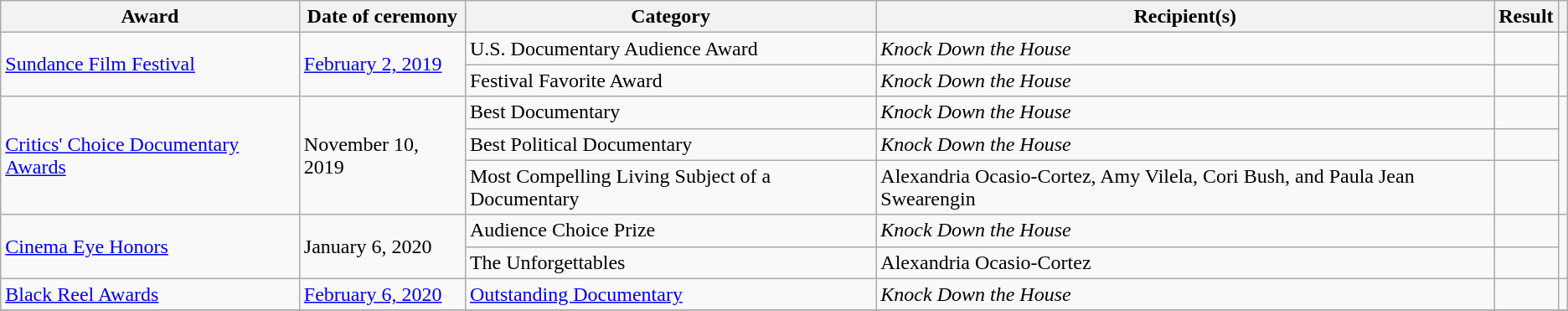<table class="wikitable plainrowheaders sortable">
<tr>
<th scope="col">Award</th>
<th scope="col">Date of ceremony</th>
<th scope="col">Category</th>
<th scope="col">Recipient(s)</th>
<th scope="col">Result</th>
<th scope="col" class="unsortable"></th>
</tr>
<tr>
<td rowspan="2"><a href='#'>Sundance Film Festival</a></td>
<td rowspan="2"><a href='#'>February 2, 2019</a></td>
<td>U.S. Documentary Audience Award</td>
<td><em>Knock Down the House</em></td>
<td></td>
<td rowspan="2"></td>
</tr>
<tr>
<td>Festival Favorite Award</td>
<td><em>Knock Down the House</em></td>
<td></td>
</tr>
<tr>
<td rowspan="3"><a href='#'>Critics' Choice Documentary Awards</a></td>
<td rowspan="3">November 10, 2019</td>
<td>Best Documentary</td>
<td><em>Knock Down the House</em></td>
<td></td>
<td rowspan="3"></td>
</tr>
<tr>
<td>Best Political Documentary</td>
<td><em>Knock Down the House</em></td>
<td></td>
</tr>
<tr>
<td>Most Compelling Living Subject of a Documentary</td>
<td>Alexandria Ocasio-Cortez, Amy Vilela, Cori Bush, and Paula Jean Swearengin</td>
<td></td>
</tr>
<tr>
<td rowspan="2"><a href='#'>Cinema Eye Honors</a></td>
<td rowspan="2">January 6, 2020</td>
<td>Audience Choice Prize</td>
<td><em>Knock Down the House</em></td>
<td></td>
<td rowspan="2"></td>
</tr>
<tr>
<td>The Unforgettables</td>
<td>Alexandria Ocasio-Cortez</td>
<td></td>
</tr>
<tr>
<td><a href='#'>Black Reel Awards</a></td>
<td><a href='#'>February 6, 2020</a></td>
<td><a href='#'>Outstanding Documentary</a></td>
<td><em>Knock Down the House</em></td>
<td></td>
<td></td>
</tr>
<tr>
</tr>
</table>
